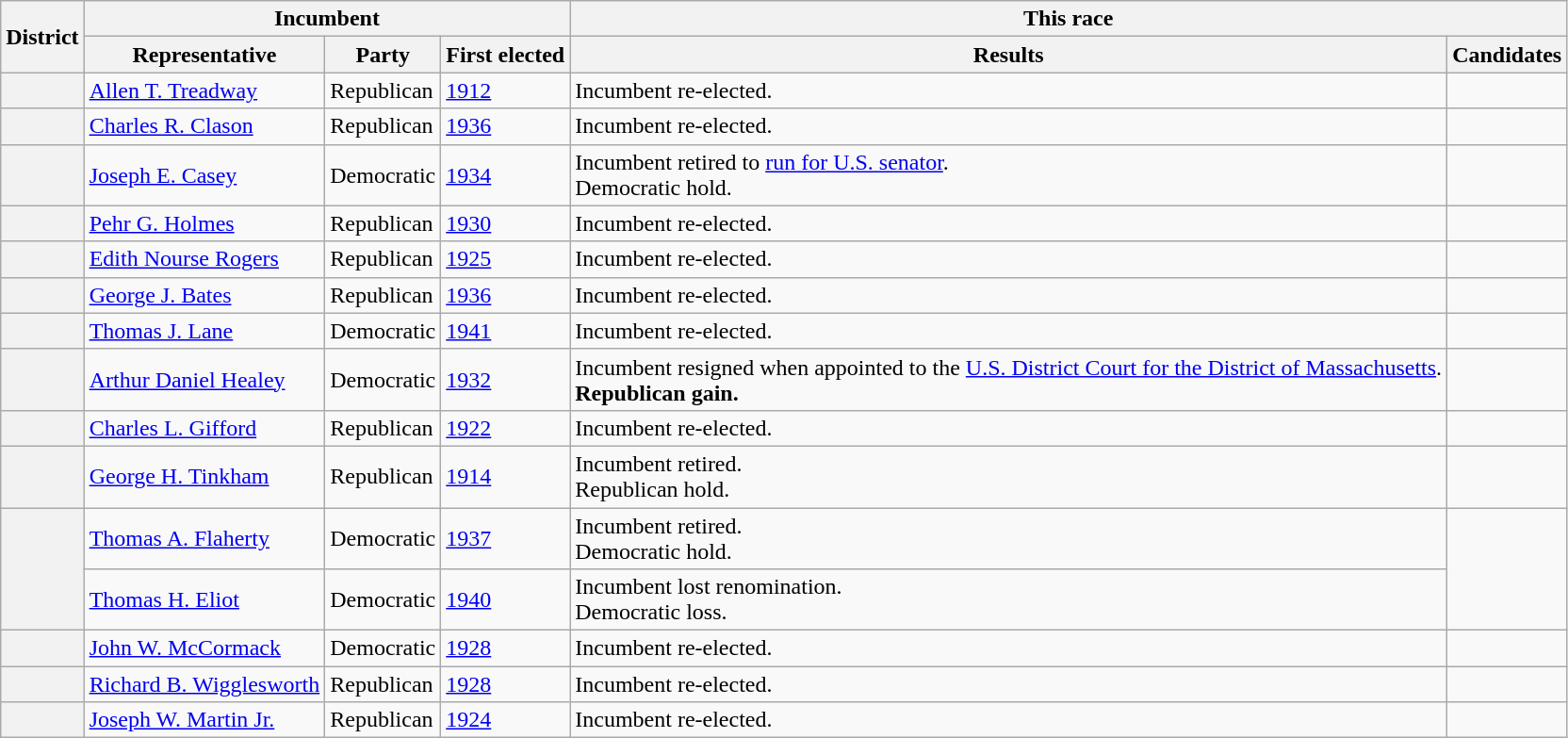<table class=wikitable>
<tr>
<th rowspan=2>District</th>
<th colspan=3>Incumbent</th>
<th colspan=2>This race</th>
</tr>
<tr>
<th>Representative</th>
<th>Party</th>
<th>First elected</th>
<th>Results</th>
<th>Candidates</th>
</tr>
<tr>
<th></th>
<td><a href='#'>Allen T. Treadway</a></td>
<td>Republican</td>
<td><a href='#'>1912</a></td>
<td>Incumbent re-elected.</td>
<td nowrap></td>
</tr>
<tr>
<th></th>
<td><a href='#'>Charles R. Clason</a></td>
<td>Republican</td>
<td><a href='#'>1936</a></td>
<td>Incumbent re-elected.</td>
<td nowrap></td>
</tr>
<tr>
<th></th>
<td><a href='#'>Joseph E. Casey</a></td>
<td>Democratic</td>
<td><a href='#'>1934</a></td>
<td>Incumbent retired to <a href='#'>run for U.S. senator</a>.<br>Democratic hold.</td>
<td nowrap></td>
</tr>
<tr>
<th></th>
<td><a href='#'>Pehr G. Holmes</a></td>
<td>Republican</td>
<td><a href='#'>1930</a></td>
<td>Incumbent re-elected.</td>
<td nowrap></td>
</tr>
<tr>
<th></th>
<td><a href='#'>Edith Nourse Rogers</a></td>
<td>Republican</td>
<td><a href='#'>1925 </a></td>
<td>Incumbent re-elected.</td>
<td nowrap></td>
</tr>
<tr>
<th></th>
<td><a href='#'>George J. Bates</a></td>
<td>Republican</td>
<td><a href='#'>1936</a></td>
<td>Incumbent re-elected.</td>
<td nowrap></td>
</tr>
<tr>
<th></th>
<td><a href='#'>Thomas J. Lane</a></td>
<td>Democratic</td>
<td><a href='#'>1941 </a></td>
<td>Incumbent re-elected.</td>
<td nowrap></td>
</tr>
<tr>
<th></th>
<td><a href='#'>Arthur Daniel Healey</a></td>
<td>Democratic</td>
<td><a href='#'>1932</a></td>
<td>Incumbent resigned when appointed to the <a href='#'>U.S. District Court for the District of Massachusetts</a>.<br><strong>Republican gain.</strong></td>
<td nowrap></td>
</tr>
<tr>
<th></th>
<td><a href='#'>Charles L. Gifford</a><br></td>
<td>Republican</td>
<td><a href='#'>1922</a></td>
<td>Incumbent re-elected.</td>
<td nowrap></td>
</tr>
<tr>
<th></th>
<td><a href='#'>George H. Tinkham</a></td>
<td>Republican</td>
<td><a href='#'>1914</a></td>
<td>Incumbent retired.<br>Republican hold.</td>
<td nowrap></td>
</tr>
<tr>
<th rowspan=2></th>
<td><a href='#'>Thomas A. Flaherty</a></td>
<td>Democratic</td>
<td><a href='#'>1937 </a></td>
<td>Incumbent retired.<br>Democratic hold.</td>
<td rowspan=2 nowrap></td>
</tr>
<tr>
<td><a href='#'>Thomas H. Eliot</a><br></td>
<td>Democratic</td>
<td><a href='#'>1940</a></td>
<td>Incumbent lost renomination.<br>Democratic loss.</td>
</tr>
<tr>
<th></th>
<td><a href='#'>John W. McCormack</a></td>
<td>Democratic</td>
<td><a href='#'>1928</a></td>
<td>Incumbent re-elected.</td>
<td nowrap></td>
</tr>
<tr>
<th></th>
<td><a href='#'>Richard B. Wigglesworth</a></td>
<td>Republican</td>
<td><a href='#'>1928</a></td>
<td>Incumbent re-elected.</td>
<td nowrap></td>
</tr>
<tr>
<th></th>
<td><a href='#'>Joseph W. Martin Jr.</a></td>
<td>Republican</td>
<td><a href='#'>1924</a></td>
<td>Incumbent re-elected.</td>
<td nowrap></td>
</tr>
</table>
